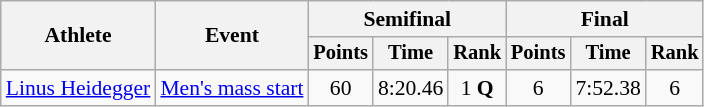<table class="wikitable" style="font-size:90%">
<tr>
<th rowspan=2>Athlete</th>
<th rowspan=2>Event</th>
<th colspan="3">Semifinal</th>
<th colspan="3">Final</th>
</tr>
<tr style="font-size:95%">
<th>Points</th>
<th>Time</th>
<th>Rank</th>
<th>Points</th>
<th>Time</th>
<th>Rank</th>
</tr>
<tr align=center>
<td align=left><a href='#'>Linus Heidegger</a></td>
<td align=left><a href='#'>Men's mass start</a></td>
<td>60</td>
<td>8:20.46</td>
<td>1 <strong>Q</strong></td>
<td>6</td>
<td>7:52.38</td>
<td>6</td>
</tr>
</table>
